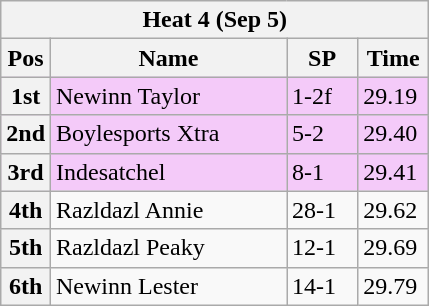<table class="wikitable">
<tr>
<th colspan="6">Heat 4 (Sep 5)</th>
</tr>
<tr>
<th width=20>Pos</th>
<th width=150>Name</th>
<th width=40>SP</th>
<th width=40>Time</th>
</tr>
<tr style="background: #f4caf9;">
<th>1st</th>
<td>Newinn Taylor</td>
<td>1-2f</td>
<td>29.19</td>
</tr>
<tr style="background: #f4caf9;">
<th>2nd</th>
<td>Boylesports Xtra</td>
<td>5-2</td>
<td>29.40</td>
</tr>
<tr style="background: #f4caf9;">
<th>3rd</th>
<td>Indesatchel</td>
<td>8-1</td>
<td>29.41</td>
</tr>
<tr>
<th>4th</th>
<td>Razldazl Annie</td>
<td>28-1</td>
<td>29.62</td>
</tr>
<tr>
<th>5th</th>
<td>Razldazl Peaky</td>
<td>12-1</td>
<td>29.69</td>
</tr>
<tr>
<th>6th</th>
<td>Newinn Lester</td>
<td>14-1</td>
<td>29.79</td>
</tr>
</table>
